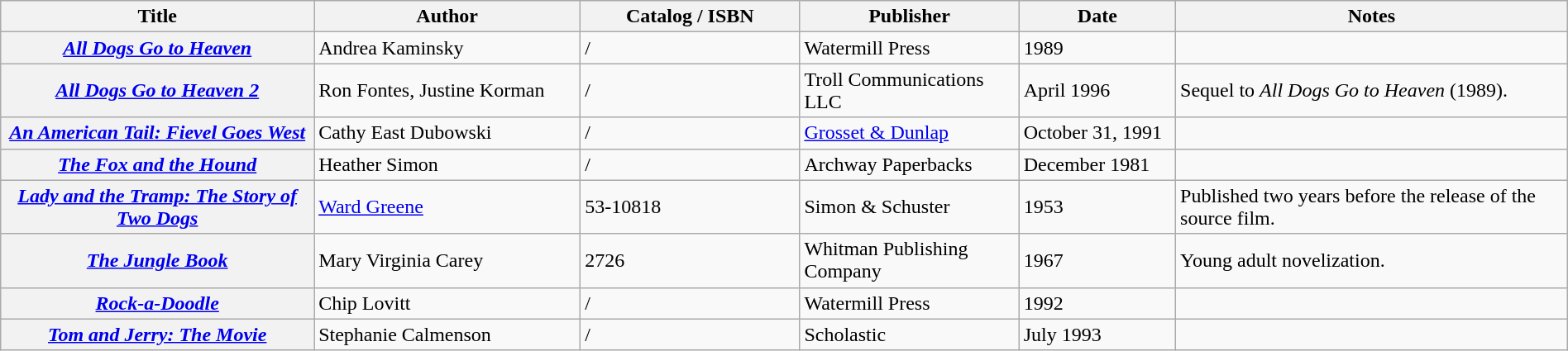<table class="wikitable sortable" style="width:100%;">
<tr>
<th width=20%>Title</th>
<th width=17%>Author</th>
<th width=14%>Catalog / ISBN</th>
<th width=14%>Publisher</th>
<th width=10%>Date</th>
<th width=25%>Notes</th>
</tr>
<tr>
<th><em><a href='#'>All Dogs Go to Heaven</a></em></th>
<td>Andrea Kaminsky</td>
<td> / </td>
<td>Watermill Press</td>
<td>1989</td>
<td></td>
</tr>
<tr>
<th><em><a href='#'>All Dogs Go to Heaven 2</a></em></th>
<td>Ron Fontes, Justine Korman</td>
<td> / </td>
<td>Troll Communications LLC</td>
<td>April 1996</td>
<td>Sequel to <em>All Dogs Go to Heaven</em> (1989).</td>
</tr>
<tr>
<th><em><a href='#'>An American Tail: Fievel Goes West</a></em></th>
<td>Cathy East Dubowski</td>
<td> / </td>
<td><a href='#'>Grosset & Dunlap</a></td>
<td>October 31, 1991</td>
<td></td>
</tr>
<tr>
<th><em><a href='#'>The Fox and the Hound</a></em></th>
<td>Heather Simon</td>
<td> / </td>
<td>Archway Paperbacks</td>
<td>December 1981</td>
<td></td>
</tr>
<tr>
<th><em><a href='#'>Lady and the Tramp: The Story of Two Dogs</a></em></th>
<td><a href='#'>Ward Greene</a></td>
<td>53-10818</td>
<td>Simon & Schuster</td>
<td>1953</td>
<td>Published two years before the release of the source film.</td>
</tr>
<tr>
<th> <em><a href='#'>The Jungle Book</a></em></th>
<td>Mary Virginia Carey</td>
<td>2726</td>
<td>Whitman Publishing Company</td>
<td>1967</td>
<td>Young adult novelization.</td>
</tr>
<tr>
<th><em><a href='#'>Rock-a-Doodle</a></em></th>
<td>Chip Lovitt</td>
<td> / </td>
<td>Watermill Press</td>
<td>1992</td>
<td></td>
</tr>
<tr>
<th><em><a href='#'>Tom and Jerry: The Movie</a></em></th>
<td>Stephanie Calmenson</td>
<td> / </td>
<td>Scholastic</td>
<td>July 1993</td>
<td></td>
</tr>
</table>
